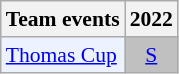<table style='font-size: 90%; text-align:center;' class='wikitable'>
<tr>
<th>Team events</th>
<th>2022</th>
</tr>
<tr>
<td bgcolor="#ECF2FF"; align="left"><a href='#'>Thomas Cup</a></td>
<td bgcolor=silver><a href='#'>S</a></td>
</tr>
</table>
